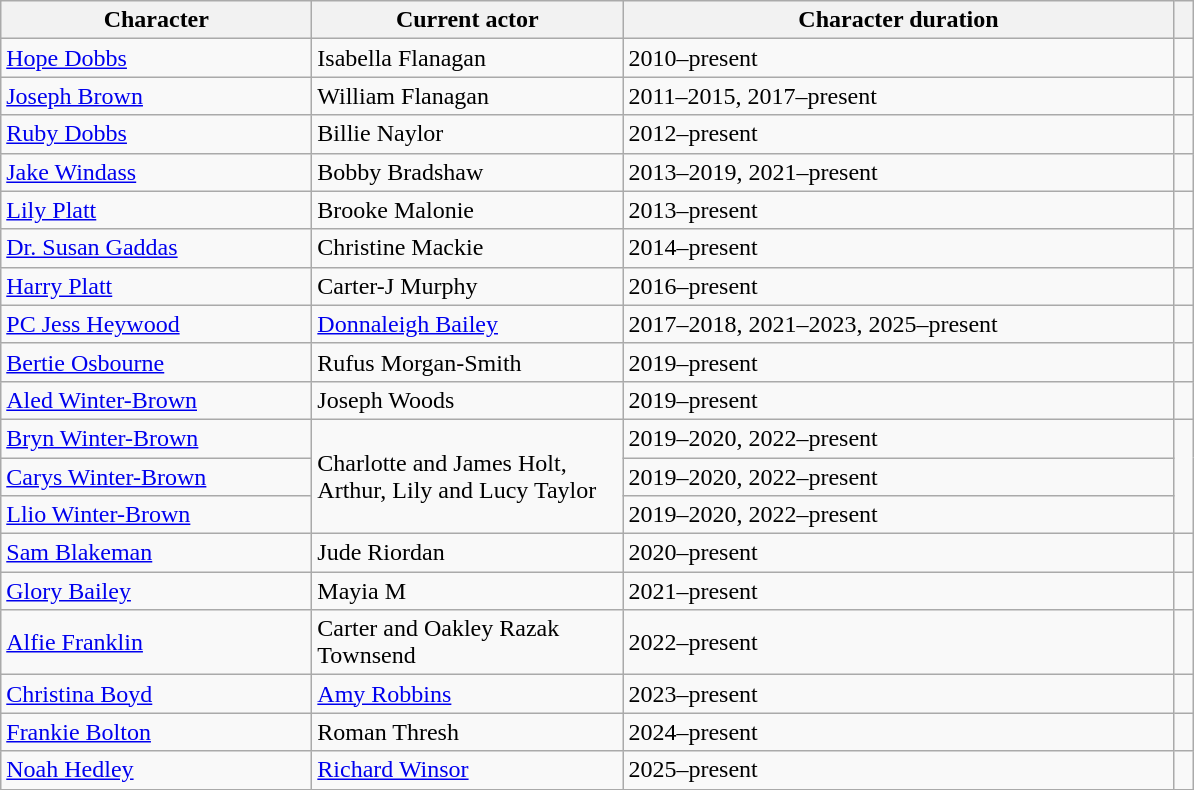<table class="wikitable sortable">
<tr>
<th style="width:200px;">Character</th>
<th style="width:200px;">Current actor</th>
<th style="width:360px;">Character duration</th>
<th style="width:5px;"></th>
</tr>
<tr>
<td><a href='#'>Hope Dobbs</a></td>
<td>Isabella Flanagan</td>
<td>2010–present</td>
<td align="center"></td>
</tr>
<tr>
<td><a href='#'>Joseph Brown</a></td>
<td>William Flanagan</td>
<td>2011–2015, 2017–present</td>
<td align="center"></td>
</tr>
<tr>
<td><a href='#'>Ruby Dobbs</a></td>
<td>Billie Naylor</td>
<td>2012–present</td>
<td align="center"></td>
</tr>
<tr>
<td><a href='#'>Jake Windass</a></td>
<td>Bobby Bradshaw</td>
<td>2013–2019, 2021–present</td>
<td align="center"></td>
</tr>
<tr>
<td><a href='#'>Lily Platt</a></td>
<td>Brooke Malonie</td>
<td>2013–present</td>
<td align="center"></td>
</tr>
<tr>
<td><a href='#'>Dr. Susan Gaddas</a></td>
<td>Christine Mackie</td>
<td>2014–present</td>
<td align="center"></td>
</tr>
<tr>
<td><a href='#'>Harry Platt</a></td>
<td>Carter-J Murphy</td>
<td>2016–present</td>
<td align="center"></td>
</tr>
<tr>
<td><a href='#'>PC Jess Heywood</a></td>
<td><a href='#'>Donnaleigh Bailey</a></td>
<td>2017–2018, 2021–2023, 2025–present</td>
<td align="center"></td>
</tr>
<tr>
<td><a href='#'>Bertie Osbourne</a></td>
<td>Rufus Morgan-Smith</td>
<td>2019–present</td>
<td align="center"></td>
</tr>
<tr>
<td><a href='#'>Aled Winter-Brown</a></td>
<td>Joseph Woods</td>
<td>2019–present</td>
<td align="center"></td>
</tr>
<tr>
<td><a href='#'>Bryn Winter-Brown</a></td>
<td rowspan="3">Charlotte and James Holt,<br> Arthur, Lily and Lucy Taylor</td>
<td>2019–2020, 2022–present</td>
<td rowspan="3"></td>
</tr>
<tr>
<td><a href='#'>Carys Winter-Brown</a></td>
<td>2019–2020, 2022–present</td>
</tr>
<tr>
<td><a href='#'>Llio Winter-Brown</a></td>
<td>2019–2020, 2022–present</td>
</tr>
<tr>
<td><a href='#'>Sam Blakeman</a></td>
<td>Jude Riordan</td>
<td>2020–present</td>
<td align="center"></td>
</tr>
<tr>
<td><a href='#'>Glory Bailey</a></td>
<td>Mayia M</td>
<td>2021–present</td>
<td align="center"></td>
</tr>
<tr>
<td><a href='#'>Alfie Franklin</a></td>
<td>Carter and Oakley Razak Townsend</td>
<td>2022–present</td>
<td align="center"></td>
</tr>
<tr>
<td><a href='#'>Christina Boyd</a></td>
<td><a href='#'>Amy Robbins</a></td>
<td>2023–present</td>
<td align="centre"></td>
</tr>
<tr>
<td><a href='#'>Frankie Bolton</a></td>
<td>Roman Thresh</td>
<td>2024–present</td>
<td align="center"></td>
</tr>
<tr>
<td><a href='#'>Noah Hedley</a></td>
<td><a href='#'>Richard Winsor</a></td>
<td>2025–present</td>
<td align="center"></td>
</tr>
<tr>
</tr>
</table>
